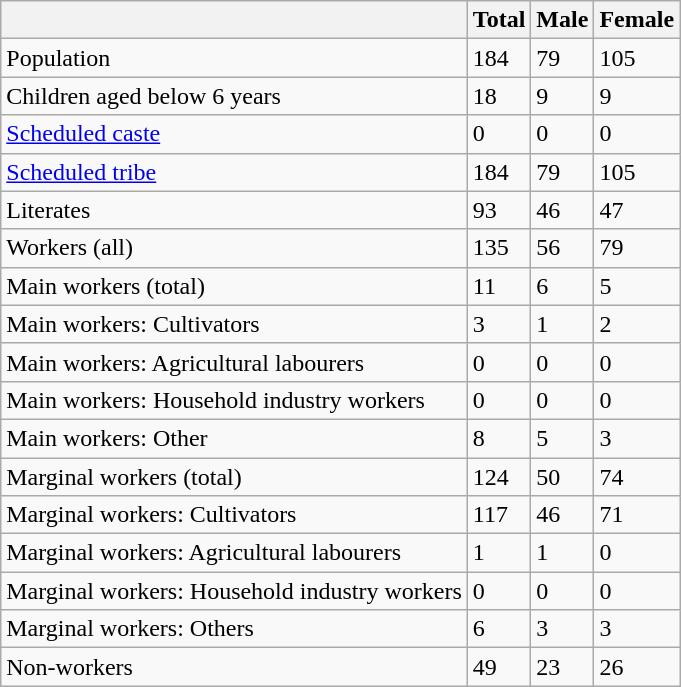<table class="wikitable sortable">
<tr>
<th></th>
<th>Total</th>
<th>Male</th>
<th>Female</th>
</tr>
<tr>
<td>Population</td>
<td>184</td>
<td>79</td>
<td>105</td>
</tr>
<tr>
<td>Children aged below 6 years</td>
<td>18</td>
<td>9</td>
<td>9</td>
</tr>
<tr>
<td><a href='#'>Scheduled caste</a></td>
<td>0</td>
<td>0</td>
<td>0</td>
</tr>
<tr>
<td><a href='#'>Scheduled tribe</a></td>
<td>184</td>
<td>79</td>
<td>105</td>
</tr>
<tr>
<td>Literates</td>
<td>93</td>
<td>46</td>
<td>47</td>
</tr>
<tr>
<td>Workers (all)</td>
<td>135</td>
<td>56</td>
<td>79</td>
</tr>
<tr>
<td>Main workers (total)</td>
<td>11</td>
<td>6</td>
<td>5</td>
</tr>
<tr>
<td>Main workers: Cultivators</td>
<td>3</td>
<td>1</td>
<td>2</td>
</tr>
<tr>
<td>Main workers: Agricultural labourers</td>
<td>0</td>
<td>0</td>
<td>0</td>
</tr>
<tr>
<td>Main workers: Household industry workers</td>
<td>0</td>
<td>0</td>
<td>0</td>
</tr>
<tr>
<td>Main workers: Other</td>
<td>8</td>
<td>5</td>
<td>3</td>
</tr>
<tr>
<td>Marginal workers (total)</td>
<td>124</td>
<td>50</td>
<td>74</td>
</tr>
<tr>
<td>Marginal workers: Cultivators</td>
<td>117</td>
<td>46</td>
<td>71</td>
</tr>
<tr>
<td>Marginal workers: Agricultural labourers</td>
<td>1</td>
<td>1</td>
<td>0</td>
</tr>
<tr>
<td>Marginal workers: Household industry workers</td>
<td>0</td>
<td>0</td>
<td>0</td>
</tr>
<tr>
<td>Marginal workers: Others</td>
<td>6</td>
<td>3</td>
<td>3</td>
</tr>
<tr>
<td>Non-workers</td>
<td>49</td>
<td>23</td>
<td>26</td>
</tr>
</table>
